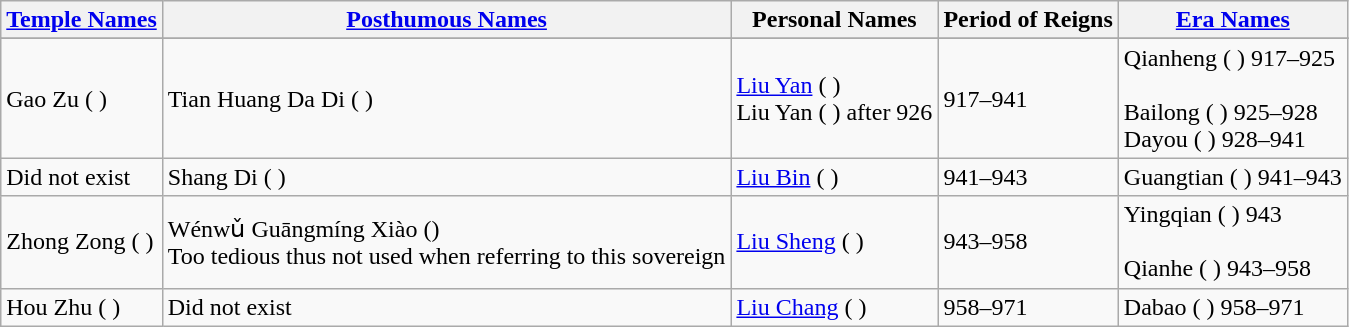<table class="wikitable">
<tr>
<th><a href='#'>Temple Names</a></th>
<th><a href='#'>Posthumous Names</a></th>
<th>Personal Names</th>
<th>Period of Reigns</th>
<th><a href='#'>Era Names</a></th>
</tr>
<tr>
</tr>
<tr>
<td>Gao Zu ( )</td>
<td>Tian Huang Da Di ( )</td>
<td><a href='#'>Liu Yan</a> ( )<br>Liu Yan ( ) after 926</td>
<td>917–941</td>
<td>Qianheng ( ) 917–925<br><br>Bailong ( ) 925–928<br>
Dayou ( ) 928–941</td>
</tr>
<tr>
<td>Did not exist</td>
<td>Shang Di ( )</td>
<td><a href='#'>Liu Bin</a> ( )</td>
<td>941–943</td>
<td>Guangtian ( ) 941–943</td>
</tr>
<tr>
<td>Zhong Zong ( )</td>
<td>Wénwǔ Guāngmíng Xiào ()<br>Too tedious thus not used when referring to this sovereign</td>
<td><a href='#'>Liu Sheng</a> ( )</td>
<td>943–958</td>
<td>Yingqian ( ) 943<br><br>Qianhe ( ) 943–958</td>
</tr>
<tr>
<td>Hou Zhu ( )</td>
<td>Did not exist</td>
<td><a href='#'>Liu Chang</a> ( )</td>
<td>958–971</td>
<td>Dabao ( ) 958–971</td>
</tr>
</table>
